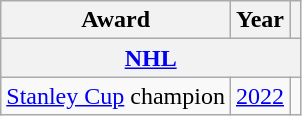<table class="wikitable">
<tr>
<th>Award</th>
<th>Year</th>
<th></th>
</tr>
<tr>
<th colspan="3"><a href='#'>NHL</a></th>
</tr>
<tr>
<td><a href='#'>Stanley Cup</a> champion</td>
<td><a href='#'>2022</a></td>
<td></td>
</tr>
</table>
